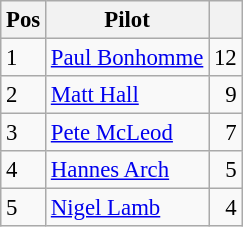<table class="wikitable" style="font-size: 95%;">
<tr>
<th>Pos</th>
<th>Pilot</th>
<th></th>
</tr>
<tr>
<td>1</td>
<td> <a href='#'>Paul Bonhomme</a></td>
<td align="right">12</td>
</tr>
<tr>
<td>2</td>
<td> <a href='#'>Matt Hall</a></td>
<td align="right">9</td>
</tr>
<tr>
<td>3</td>
<td> <a href='#'>Pete McLeod</a></td>
<td align="right">7</td>
</tr>
<tr>
<td>4</td>
<td> <a href='#'>Hannes Arch</a></td>
<td align="right">5</td>
</tr>
<tr>
<td>5</td>
<td> <a href='#'>Nigel Lamb</a></td>
<td align="right">4</td>
</tr>
</table>
